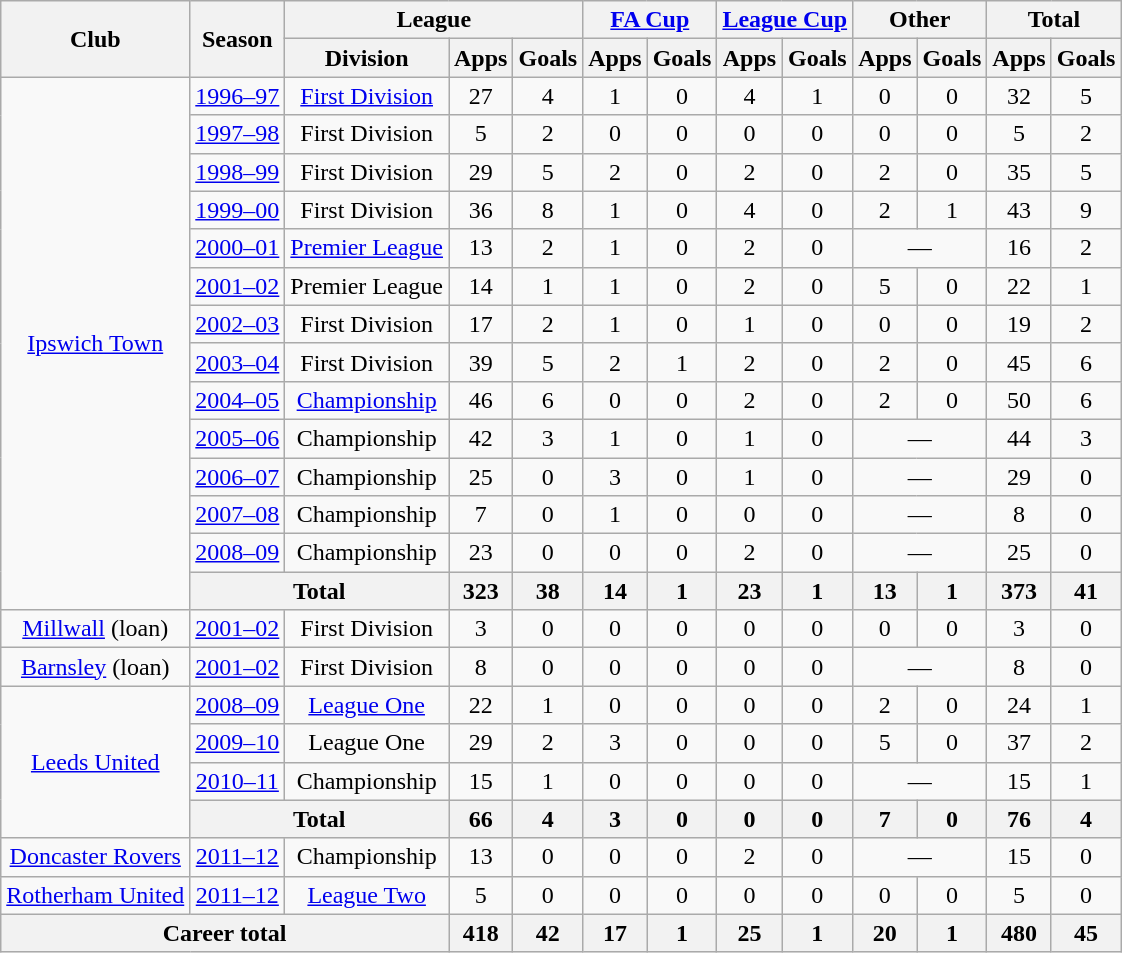<table class=wikitable style="text-align:center;">
<tr>
<th rowspan=2>Club</th>
<th rowspan=2>Season</th>
<th colspan=3>League</th>
<th colspan=2><a href='#'>FA Cup</a></th>
<th colspan=2><a href='#'>League Cup</a></th>
<th colspan=2>Other</th>
<th colspan=2>Total</th>
</tr>
<tr>
<th>Division</th>
<th>Apps</th>
<th>Goals</th>
<th>Apps</th>
<th>Goals</th>
<th>Apps</th>
<th>Goals</th>
<th>Apps</th>
<th>Goals</th>
<th>Apps</th>
<th>Goals</th>
</tr>
<tr>
<td rowspan=14><a href='#'>Ipswich Town</a></td>
<td><a href='#'>1996–97</a></td>
<td><a href='#'>First Division</a></td>
<td>27</td>
<td>4</td>
<td>1</td>
<td>0</td>
<td>4</td>
<td>1</td>
<td>0</td>
<td>0</td>
<td>32</td>
<td>5</td>
</tr>
<tr>
<td><a href='#'>1997–98</a></td>
<td>First Division</td>
<td>5</td>
<td>2</td>
<td>0</td>
<td>0</td>
<td>0</td>
<td>0</td>
<td>0</td>
<td>0</td>
<td>5</td>
<td>2</td>
</tr>
<tr>
<td><a href='#'>1998–99</a></td>
<td>First Division</td>
<td>29</td>
<td>5</td>
<td>2</td>
<td>0</td>
<td>2</td>
<td>0</td>
<td>2</td>
<td>0</td>
<td>35</td>
<td>5</td>
</tr>
<tr>
<td><a href='#'>1999–00</a></td>
<td>First Division</td>
<td>36</td>
<td>8</td>
<td>1</td>
<td>0</td>
<td>4</td>
<td>0</td>
<td>2</td>
<td>1</td>
<td>43</td>
<td>9</td>
</tr>
<tr>
<td><a href='#'>2000–01</a></td>
<td><a href='#'>Premier League</a></td>
<td>13</td>
<td>2</td>
<td>1</td>
<td>0</td>
<td>2</td>
<td>0</td>
<td colspan="2">—</td>
<td>16</td>
<td>2</td>
</tr>
<tr>
<td><a href='#'>2001–02</a></td>
<td>Premier League</td>
<td>14</td>
<td>1</td>
<td>1</td>
<td>0</td>
<td>2</td>
<td>0</td>
<td>5</td>
<td>0</td>
<td>22</td>
<td>1</td>
</tr>
<tr>
<td><a href='#'>2002–03</a></td>
<td>First Division</td>
<td>17</td>
<td>2</td>
<td>1</td>
<td>0</td>
<td>1</td>
<td>0</td>
<td>0</td>
<td>0</td>
<td>19</td>
<td>2</td>
</tr>
<tr>
<td><a href='#'>2003–04</a></td>
<td>First Division</td>
<td>39</td>
<td>5</td>
<td>2</td>
<td>1</td>
<td>2</td>
<td>0</td>
<td>2</td>
<td>0</td>
<td>45</td>
<td>6</td>
</tr>
<tr>
<td><a href='#'>2004–05</a></td>
<td><a href='#'>Championship</a></td>
<td>46</td>
<td>6</td>
<td>0</td>
<td>0</td>
<td>2</td>
<td>0</td>
<td>2</td>
<td>0</td>
<td>50</td>
<td>6</td>
</tr>
<tr>
<td><a href='#'>2005–06</a></td>
<td>Championship</td>
<td>42</td>
<td>3</td>
<td>1</td>
<td>0</td>
<td>1</td>
<td>0</td>
<td colspan="2">—</td>
<td>44</td>
<td>3</td>
</tr>
<tr>
<td><a href='#'>2006–07</a></td>
<td>Championship</td>
<td>25</td>
<td>0</td>
<td>3</td>
<td>0</td>
<td>1</td>
<td>0</td>
<td colspan="2">—</td>
<td>29</td>
<td>0</td>
</tr>
<tr>
<td><a href='#'>2007–08</a></td>
<td>Championship</td>
<td>7</td>
<td>0</td>
<td>1</td>
<td>0</td>
<td>0</td>
<td>0</td>
<td colspan="2">—</td>
<td>8</td>
<td>0</td>
</tr>
<tr>
<td><a href='#'>2008–09</a></td>
<td>Championship</td>
<td>23</td>
<td>0</td>
<td>0</td>
<td>0</td>
<td>2</td>
<td>0</td>
<td colspan="2">—</td>
<td>25</td>
<td>0</td>
</tr>
<tr>
<th colspan="2">Total</th>
<th>323</th>
<th>38</th>
<th>14</th>
<th>1</th>
<th>23</th>
<th>1</th>
<th>13</th>
<th>1</th>
<th>373</th>
<th>41</th>
</tr>
<tr>
<td><a href='#'>Millwall</a> (loan)</td>
<td><a href='#'>2001–02</a></td>
<td>First Division</td>
<td>3</td>
<td>0</td>
<td>0</td>
<td>0</td>
<td>0</td>
<td>0</td>
<td>0</td>
<td>0</td>
<td>3</td>
<td>0</td>
</tr>
<tr>
<td><a href='#'>Barnsley</a> (loan)</td>
<td><a href='#'>2001–02</a></td>
<td>First Division</td>
<td>8</td>
<td>0</td>
<td>0</td>
<td>0</td>
<td>0</td>
<td>0</td>
<td colspan="2">—</td>
<td>8</td>
<td>0</td>
</tr>
<tr>
<td rowspan=4><a href='#'>Leeds United</a></td>
<td><a href='#'>2008–09</a></td>
<td><a href='#'>League One</a></td>
<td>22</td>
<td>1</td>
<td>0</td>
<td>0</td>
<td>0</td>
<td>0</td>
<td>2</td>
<td>0</td>
<td>24</td>
<td>1</td>
</tr>
<tr>
<td><a href='#'>2009–10</a></td>
<td>League One</td>
<td>29</td>
<td>2</td>
<td>3</td>
<td>0</td>
<td>0</td>
<td>0</td>
<td>5</td>
<td>0</td>
<td>37</td>
<td>2</td>
</tr>
<tr>
<td><a href='#'>2010–11</a></td>
<td>Championship</td>
<td>15</td>
<td>1</td>
<td>0</td>
<td>0</td>
<td>0</td>
<td>0</td>
<td colspan="2">—</td>
<td>15</td>
<td>1</td>
</tr>
<tr>
<th colspan="2">Total</th>
<th>66</th>
<th>4</th>
<th>3</th>
<th>0</th>
<th>0</th>
<th>0</th>
<th>7</th>
<th>0</th>
<th>76</th>
<th>4</th>
</tr>
<tr>
<td><a href='#'>Doncaster Rovers</a></td>
<td><a href='#'>2011–12</a></td>
<td>Championship</td>
<td>13</td>
<td>0</td>
<td>0</td>
<td>0</td>
<td>2</td>
<td>0</td>
<td colspan="2">—</td>
<td>15</td>
<td>0</td>
</tr>
<tr>
<td><a href='#'>Rotherham United</a></td>
<td><a href='#'>2011–12</a></td>
<td><a href='#'>League Two</a></td>
<td>5</td>
<td>0</td>
<td>0</td>
<td>0</td>
<td>0</td>
<td>0</td>
<td>0</td>
<td>0</td>
<td>5</td>
<td>0</td>
</tr>
<tr>
<th colspan=3>Career total</th>
<th>418</th>
<th>42</th>
<th>17</th>
<th>1</th>
<th>25</th>
<th>1</th>
<th>20</th>
<th>1</th>
<th>480</th>
<th>45</th>
</tr>
</table>
